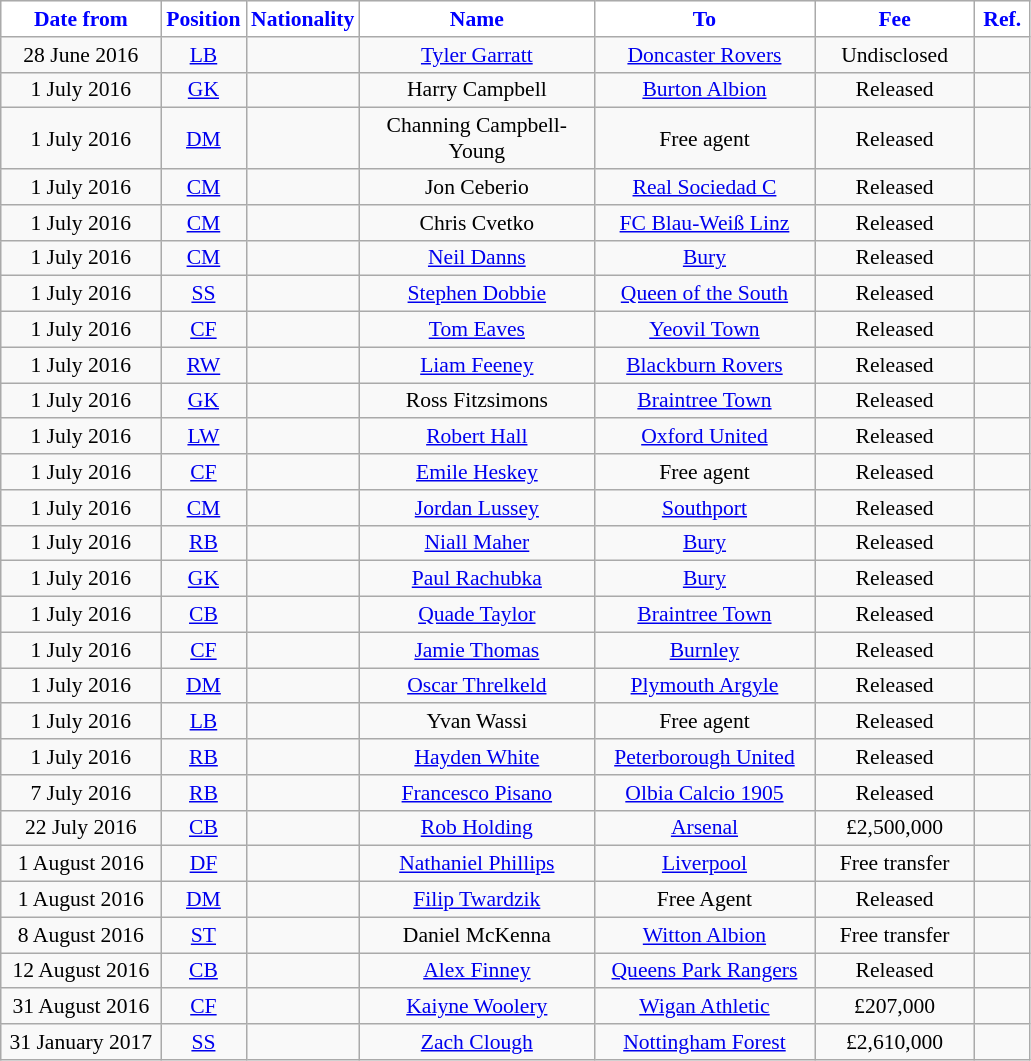<table class="wikitable"  style="text-align:center; font-size:90%; ">
<tr>
<th style="background:#FFFFFF; color:#0000FF; width:100px;">Date from</th>
<th style="background:#FFFFFF; color:#0000FF; width:50px;">Position</th>
<th style="background:#FFFFFF; color:#0000FF; width:50px;">Nationality</th>
<th style="background:#FFFFFF; color:#0000FF; width:150px;">Name</th>
<th style="background:#FFFFFF; color:#0000FF; width:140px;">To</th>
<th style="background:#FFFFFF; color:#0000FF; width:100px;">Fee</th>
<th style="background:#FFFFFF; color:#0000FF; width:30px;">Ref.</th>
</tr>
<tr>
<td>28 June 2016</td>
<td><a href='#'>LB</a></td>
<td></td>
<td><a href='#'>Tyler Garratt</a></td>
<td><a href='#'>Doncaster Rovers</a></td>
<td>Undisclosed</td>
<td></td>
</tr>
<tr>
<td>1 July 2016</td>
<td><a href='#'>GK</a></td>
<td></td>
<td>Harry Campbell</td>
<td><a href='#'>Burton Albion</a> </td>
<td>Released</td>
<td></td>
</tr>
<tr>
<td>1 July 2016</td>
<td><a href='#'>DM</a></td>
<td></td>
<td>Channing Campbell-Young</td>
<td>Free agent</td>
<td>Released</td>
<td></td>
</tr>
<tr>
<td>1 July 2016</td>
<td><a href='#'>CM</a></td>
<td></td>
<td>Jon Ceberio</td>
<td><a href='#'>Real Sociedad C</a></td>
<td>Released</td>
<td></td>
</tr>
<tr>
<td>1 July 2016</td>
<td><a href='#'>CM</a></td>
<td></td>
<td>Chris Cvetko</td>
<td><a href='#'>FC Blau-Weiß Linz</a></td>
<td>Released</td>
<td></td>
</tr>
<tr>
<td>1 July 2016</td>
<td><a href='#'>CM</a></td>
<td></td>
<td><a href='#'>Neil Danns</a></td>
<td><a href='#'>Bury</a> </td>
<td>Released</td>
<td></td>
</tr>
<tr>
<td>1 July 2016</td>
<td><a href='#'>SS</a></td>
<td></td>
<td><a href='#'>Stephen Dobbie</a></td>
<td><a href='#'>Queen of the South</a></td>
<td>Released</td>
<td></td>
</tr>
<tr>
<td>1 July 2016</td>
<td><a href='#'>CF</a></td>
<td></td>
<td><a href='#'>Tom Eaves</a></td>
<td><a href='#'>Yeovil Town</a> </td>
<td>Released</td>
<td></td>
</tr>
<tr>
<td>1 July 2016</td>
<td><a href='#'>RW</a></td>
<td></td>
<td><a href='#'>Liam Feeney</a></td>
<td><a href='#'>Blackburn Rovers</a> </td>
<td>Released</td>
<td></td>
</tr>
<tr>
<td>1 July 2016</td>
<td><a href='#'>GK</a></td>
<td></td>
<td>Ross Fitzsimons</td>
<td><a href='#'>Braintree Town</a> </td>
<td>Released</td>
<td></td>
</tr>
<tr>
<td>1 July 2016</td>
<td><a href='#'>LW</a></td>
<td></td>
<td><a href='#'>Robert Hall</a></td>
<td><a href='#'>Oxford United</a> </td>
<td>Released</td>
<td></td>
</tr>
<tr>
<td>1 July 2016</td>
<td><a href='#'>CF</a></td>
<td></td>
<td><a href='#'>Emile Heskey</a></td>
<td>Free agent</td>
<td>Released</td>
<td></td>
</tr>
<tr>
<td>1 July 2016</td>
<td><a href='#'>CM</a></td>
<td></td>
<td><a href='#'>Jordan Lussey</a></td>
<td><a href='#'>Southport</a></td>
<td>Released</td>
<td></td>
</tr>
<tr>
<td>1 July 2016</td>
<td><a href='#'>RB</a></td>
<td></td>
<td><a href='#'>Niall Maher</a></td>
<td><a href='#'>Bury</a> </td>
<td>Released</td>
<td></td>
</tr>
<tr>
<td>1 July 2016</td>
<td><a href='#'>GK</a></td>
<td></td>
<td><a href='#'>Paul Rachubka</a></td>
<td><a href='#'>Bury</a> </td>
<td>Released</td>
<td></td>
</tr>
<tr>
<td>1 July 2016</td>
<td><a href='#'>CB</a></td>
<td></td>
<td><a href='#'>Quade Taylor</a></td>
<td><a href='#'>Braintree Town</a></td>
<td>Released</td>
<td></td>
</tr>
<tr>
<td>1 July 2016</td>
<td><a href='#'>CF</a></td>
<td></td>
<td><a href='#'>Jamie Thomas</a></td>
<td><a href='#'>Burnley</a> </td>
<td>Released</td>
<td></td>
</tr>
<tr>
<td>1 July 2016</td>
<td><a href='#'>DM</a></td>
<td></td>
<td><a href='#'>Oscar Threlkeld</a></td>
<td><a href='#'>Plymouth Argyle</a> </td>
<td>Released</td>
<td></td>
</tr>
<tr>
<td>1 July 2016</td>
<td><a href='#'>LB</a></td>
<td></td>
<td>Yvan Wassi</td>
<td>Free agent</td>
<td>Released</td>
<td></td>
</tr>
<tr>
<td>1 July 2016</td>
<td><a href='#'>RB</a></td>
<td></td>
<td><a href='#'>Hayden White</a></td>
<td><a href='#'>Peterborough United</a> </td>
<td>Released</td>
<td></td>
</tr>
<tr>
<td>7 July 2016</td>
<td><a href='#'>RB</a></td>
<td></td>
<td><a href='#'>Francesco Pisano</a></td>
<td><a href='#'>Olbia Calcio 1905</a></td>
<td>Released</td>
<td></td>
</tr>
<tr>
<td>22 July 2016</td>
<td><a href='#'>CB</a></td>
<td></td>
<td><a href='#'>Rob Holding</a></td>
<td><a href='#'>Arsenal</a></td>
<td>£2,500,000</td>
<td></td>
</tr>
<tr>
<td>1 August 2016</td>
<td><a href='#'>DF</a></td>
<td></td>
<td><a href='#'>Nathaniel Phillips</a></td>
<td><a href='#'>Liverpool</a></td>
<td>Free transfer</td>
<td></td>
</tr>
<tr>
<td>1 August 2016</td>
<td><a href='#'>DM</a></td>
<td></td>
<td><a href='#'>Filip Twardzik</a></td>
<td>Free Agent</td>
<td>Released</td>
<td></td>
</tr>
<tr>
<td>8 August 2016</td>
<td><a href='#'>ST</a></td>
<td></td>
<td>Daniel McKenna</td>
<td><a href='#'>Witton Albion</a></td>
<td>Free transfer</td>
<td></td>
</tr>
<tr>
<td>12 August 2016</td>
<td><a href='#'>CB</a></td>
<td></td>
<td><a href='#'>Alex Finney</a></td>
<td><a href='#'>Queens Park Rangers</a> </td>
<td>Released</td>
<td></td>
</tr>
<tr>
<td>31 August 2016</td>
<td><a href='#'>CF</a></td>
<td></td>
<td><a href='#'>Kaiyne Woolery</a></td>
<td><a href='#'>Wigan Athletic</a></td>
<td>£207,000</td>
<td></td>
</tr>
<tr>
<td>31 January 2017</td>
<td><a href='#'>SS</a></td>
<td></td>
<td><a href='#'>Zach Clough</a></td>
<td><a href='#'>Nottingham Forest</a></td>
<td>£2,610,000</td>
<td></td>
</tr>
</table>
